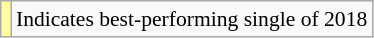<table class="wikitable" style="font-size:90%;">
<tr>
<td style="background-color:#FFFF99"></td>
<td>Indicates best-performing single of 2018</td>
</tr>
</table>
